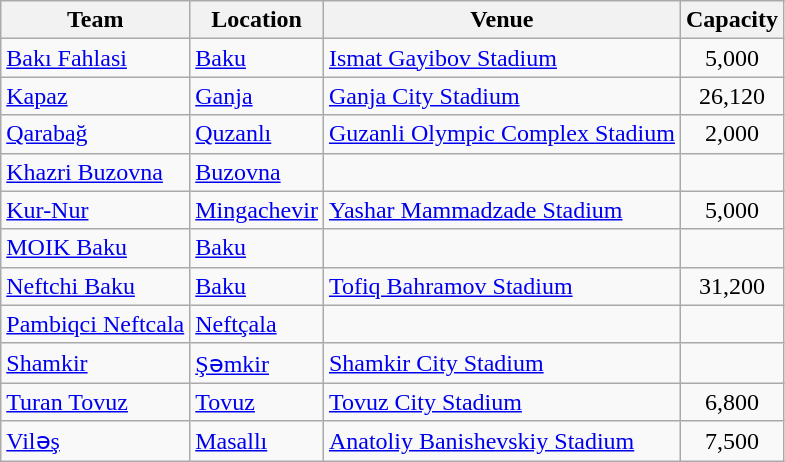<table class="wikitable sortable">
<tr>
<th>Team</th>
<th>Location</th>
<th>Venue</th>
<th>Capacity</th>
</tr>
<tr>
<td><a href='#'>Bakı Fahlasi</a></td>
<td><a href='#'>Baku</a></td>
<td><a href='#'>Ismat Gayibov Stadium</a></td>
<td align="center">5,000</td>
</tr>
<tr>
<td><a href='#'>Kapaz</a></td>
<td><a href='#'>Ganja</a></td>
<td><a href='#'>Ganja City Stadium</a></td>
<td align="center">26,120</td>
</tr>
<tr>
<td><a href='#'>Qarabağ</a></td>
<td><a href='#'>Quzanlı</a></td>
<td><a href='#'>Guzanli Olympic Complex Stadium</a></td>
<td align="center">2,000</td>
</tr>
<tr>
<td><a href='#'>Khazri Buzovna</a></td>
<td><a href='#'>Buzovna</a></td>
<td></td>
<td align="center"></td>
</tr>
<tr>
<td><a href='#'>Kur-Nur</a></td>
<td><a href='#'>Mingachevir</a></td>
<td><a href='#'>Yashar Mammadzade Stadium</a></td>
<td align="center">5,000</td>
</tr>
<tr>
<td><a href='#'>MOIK Baku</a></td>
<td><a href='#'>Baku</a></td>
<td></td>
<td align="center"></td>
</tr>
<tr>
<td><a href='#'>Neftchi Baku</a></td>
<td><a href='#'>Baku</a></td>
<td><a href='#'>Tofiq Bahramov Stadium</a></td>
<td align="center">31,200</td>
</tr>
<tr>
<td><a href='#'>Pambiqci Neftcala</a></td>
<td><a href='#'>Neftçala</a></td>
<td></td>
<td align="center"></td>
</tr>
<tr>
<td><a href='#'>Shamkir</a></td>
<td><a href='#'>Şəmkir</a></td>
<td><a href='#'>Shamkir City Stadium</a></td>
<td align="center"></td>
</tr>
<tr>
<td><a href='#'>Turan Tovuz</a></td>
<td><a href='#'>Tovuz</a></td>
<td><a href='#'>Tovuz City Stadium</a></td>
<td align="center">6,800</td>
</tr>
<tr>
<td><a href='#'>Viləş</a></td>
<td><a href='#'>Masallı</a></td>
<td><a href='#'>Anatoliy Banishevskiy Stadium</a></td>
<td align="center">7,500</td>
</tr>
</table>
